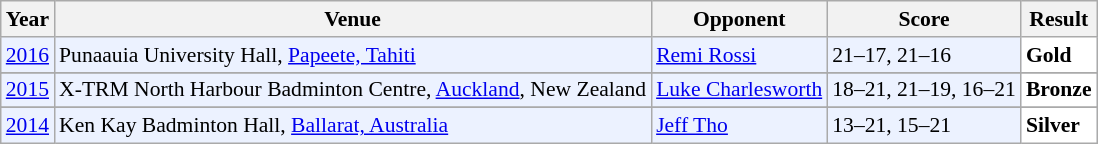<table class="sortable wikitable" style="font-size: 90%;">
<tr>
<th>Year</th>
<th>Venue</th>
<th>Opponent</th>
<th>Score</th>
<th>Result</th>
</tr>
<tr style="background:#ECF2FF">
<td align="center"><a href='#'>2016</a></td>
<td align="left">Punaauia University Hall, <a href='#'>Papeete, Tahiti</a></td>
<td align="left"> <a href='#'>Remi Rossi</a></td>
<td align="left">21–17, 21–16</td>
<td style="text-align:left; background:white"> <strong>Gold</strong></td>
</tr>
<tr>
</tr>
<tr style="background:#ECF2FF">
<td align="center"><a href='#'>2015</a></td>
<td align="left">X-TRM North Harbour Badminton Centre, <a href='#'>Auckland</a>, New Zealand</td>
<td align="left"> <a href='#'>Luke Charlesworth</a></td>
<td align="left">18–21, 21–19, 16–21</td>
<td style="text-align:left; background:white"> <strong>Bronze</strong></td>
</tr>
<tr>
</tr>
<tr style="background:#ECF2FF">
<td align="center"><a href='#'>2014</a></td>
<td align="left">Ken Kay Badminton Hall, <a href='#'>Ballarat, Australia</a></td>
<td align="left"> <a href='#'>Jeff Tho</a></td>
<td align="left">13–21, 15–21</td>
<td style="text-align:left; background:white"> <strong>Silver</strong></td>
</tr>
</table>
